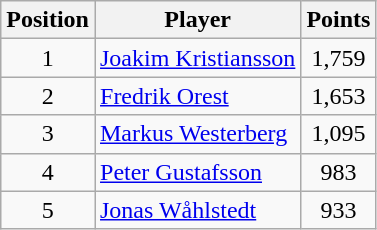<table class=wikitable>
<tr>
<th>Position</th>
<th>Player</th>
<th>Points</th>
</tr>
<tr>
<td align=center>1</td>
<td> <a href='#'>Joakim Kristiansson</a></td>
<td align=center>1,759</td>
</tr>
<tr>
<td align=center>2</td>
<td> <a href='#'>Fredrik Orest</a></td>
<td align=center>1,653</td>
</tr>
<tr>
<td align=center>3</td>
<td> <a href='#'>Markus Westerberg</a></td>
<td align=center>1,095</td>
</tr>
<tr>
<td align=center>4</td>
<td> <a href='#'>Peter Gustafsson</a></td>
<td align=center>983</td>
</tr>
<tr>
<td align=center>5</td>
<td> <a href='#'>Jonas Wåhlstedt</a></td>
<td align=center>933</td>
</tr>
</table>
